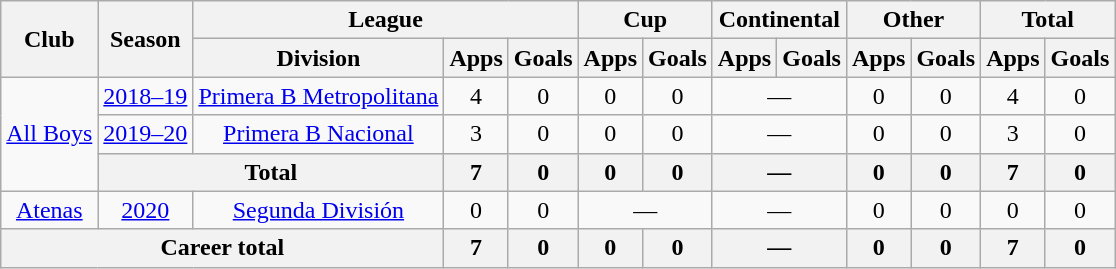<table class="wikitable" style="text-align:center">
<tr>
<th rowspan="2">Club</th>
<th rowspan="2">Season</th>
<th colspan="3">League</th>
<th colspan="2">Cup</th>
<th colspan="2">Continental</th>
<th colspan="2">Other</th>
<th colspan="2">Total</th>
</tr>
<tr>
<th>Division</th>
<th>Apps</th>
<th>Goals</th>
<th>Apps</th>
<th>Goals</th>
<th>Apps</th>
<th>Goals</th>
<th>Apps</th>
<th>Goals</th>
<th>Apps</th>
<th>Goals</th>
</tr>
<tr>
<td rowspan="3"><a href='#'>All Boys</a></td>
<td><a href='#'>2018–19</a></td>
<td rowspan="1"><a href='#'>Primera B Metropolitana</a></td>
<td>4</td>
<td>0</td>
<td>0</td>
<td>0</td>
<td colspan="2">—</td>
<td>0</td>
<td>0</td>
<td>4</td>
<td>0</td>
</tr>
<tr>
<td><a href='#'>2019–20</a></td>
<td rowspan="1"><a href='#'>Primera B Nacional</a></td>
<td>3</td>
<td>0</td>
<td>0</td>
<td>0</td>
<td colspan="2">—</td>
<td>0</td>
<td>0</td>
<td>3</td>
<td>0</td>
</tr>
<tr>
<th colspan="2">Total</th>
<th>7</th>
<th>0</th>
<th>0</th>
<th>0</th>
<th colspan="2">—</th>
<th>0</th>
<th>0</th>
<th>7</th>
<th>0</th>
</tr>
<tr>
<td rowspan="1"><a href='#'>Atenas</a></td>
<td><a href='#'>2020</a></td>
<td rowspan="1"><a href='#'>Segunda División</a></td>
<td>0</td>
<td>0</td>
<td colspan="2">—</td>
<td colspan="2">—</td>
<td>0</td>
<td>0</td>
<td>0</td>
<td>0</td>
</tr>
<tr>
<th colspan="3">Career total</th>
<th>7</th>
<th>0</th>
<th>0</th>
<th>0</th>
<th colspan="2">—</th>
<th>0</th>
<th>0</th>
<th>7</th>
<th>0</th>
</tr>
</table>
